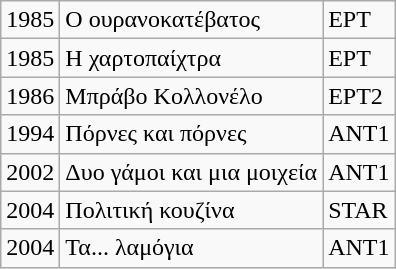<table class="wikitable">
<tr>
<td>1985</td>
<td>Ο ουρανοκατέβατος</td>
<td>ΕΡΤ</td>
</tr>
<tr>
<td>1985</td>
<td>Η χαρτοπαίχτρα</td>
<td>ΕΡΤ</td>
</tr>
<tr>
<td>1986</td>
<td>Μπράβο Κολλονέλο</td>
<td>ΕΡΤ2</td>
</tr>
<tr>
<td>1994</td>
<td>Πόρνες και πόρνες</td>
<td>ΑΝΤ1</td>
</tr>
<tr>
<td>2002</td>
<td>Δυο γάμοι και μια μοιχεία</td>
<td>ΑΝΤ1</td>
</tr>
<tr>
<td>2004</td>
<td>Πολιτική κουζίνα</td>
<td>STAR</td>
</tr>
<tr>
<td>2004</td>
<td>Τα... λαμόγια</td>
<td>ΑΝΤ1</td>
</tr>
</table>
